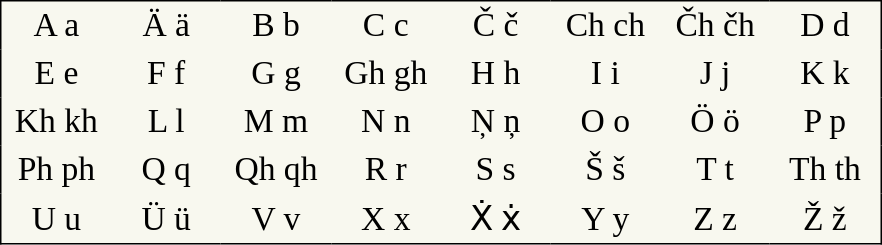<table style=" font-size:1.4em; border-color:#000; border-width:1px; border-style:solid; border-collapse:collapse; background:#f8f8ef;">
<tr>
<td style="width:3em; text-align:center; padding: 3px;">A a</td>
<td style="width:3em; text-align:center; padding: 3px;">Ä ä</td>
<td style="width:3em; text-align:center; padding: 3px;">B b</td>
<td style="width:3em; text-align:center; padding: 3px;">C c</td>
<td style="width:3em; text-align:center; padding: 3px;">Č č</td>
<td style="width:3em; text-align:center; padding: 3px;">Ch ch</td>
<td style="width:3em; text-align:center; padding: 3px;">Čh čh</td>
<td style="width:3em; text-align:center; padding: 3px;">D d</td>
</tr>
<tr style="text-align:center;">
<td style="width:3em; padding: 3px;">E e</td>
<td style="width:3em; padding: 3px;">F f</td>
<td style="width:3em; padding: 3px;">G g</td>
<td style="width:3em; padding: 3px;">Gh gh</td>
<td style="width:3em; padding: 3px;">H h</td>
<td style="width:3em; padding: 3px;">I i</td>
<td style="width:3em; padding: 3px;">J j</td>
<td style="width:3em; padding: 3px;">K k</td>
</tr>
<tr style="text-align:center;">
<td style="width:3em; padding: 3px;">Kh kh</td>
<td style="width:3em; padding: 3px;">L l</td>
<td style="width:3em; padding: 3px;">M m</td>
<td style="width:3em; padding: 3px;">N n</td>
<td style="width:3em; padding: 3px;">Ņ ņ</td>
<td style="width:3em; padding: 3px;">O o</td>
<td style="width:3em; padding: 3px;">Ö ö</td>
<td style="width:3em; padding: 3px;">P p</td>
</tr>
<tr style="text-align:center;">
<td style="width:3em; padding: 3px;">Ph ph</td>
<td style="width:3em; padding: 3px;">Q q</td>
<td style="width:3em; padding: 3px;">Qh qh</td>
<td style="width:3em; padding: 3px;">R r</td>
<td style="width:3em; padding: 3px;">S s</td>
<td style="width:3em; padding: 3px;">Š š</td>
<td style="width:3em; padding: 3px;">T t</td>
<td style="width:3em; padding: 3px;">Th th</td>
</tr>
<tr style="text-align:center;">
<td style="width:3em; padding: 3px;">U u</td>
<td style="width:3em; padding: 3px;">Ü ü</td>
<td style="width:3em; padding: 3px;">V v</td>
<td style="width:3em; padding: 3px;">X x</td>
<td style="width:3em; padding: 3px;">Ẋ ẋ</td>
<td style="width:3em; padding: 3px;">Y y</td>
<td style="width:3em; padding: 3px;">Z z</td>
<td style="width:3em; padding: 3px;">Ž ž</td>
</tr>
</table>
